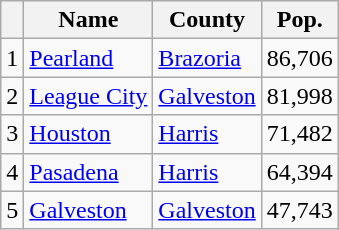<table class="wikitable sortable">
<tr>
<th></th>
<th>Name</th>
<th>County</th>
<th>Pop.</th>
</tr>
<tr>
<td>1</td>
<td><a href='#'>Pearland</a></td>
<td><a href='#'>Brazoria</a></td>
<td>86,706</td>
</tr>
<tr>
<td>2</td>
<td><a href='#'>League City</a></td>
<td><a href='#'>Galveston</a></td>
<td>81,998</td>
</tr>
<tr>
<td>3</td>
<td><a href='#'>Houston</a></td>
<td><a href='#'>Harris</a></td>
<td>71,482</td>
</tr>
<tr>
<td>4</td>
<td><a href='#'>Pasadena</a></td>
<td><a href='#'>Harris</a></td>
<td>64,394</td>
</tr>
<tr>
<td>5</td>
<td><a href='#'>Galveston</a></td>
<td><a href='#'>Galveston</a></td>
<td>47,743</td>
</tr>
</table>
